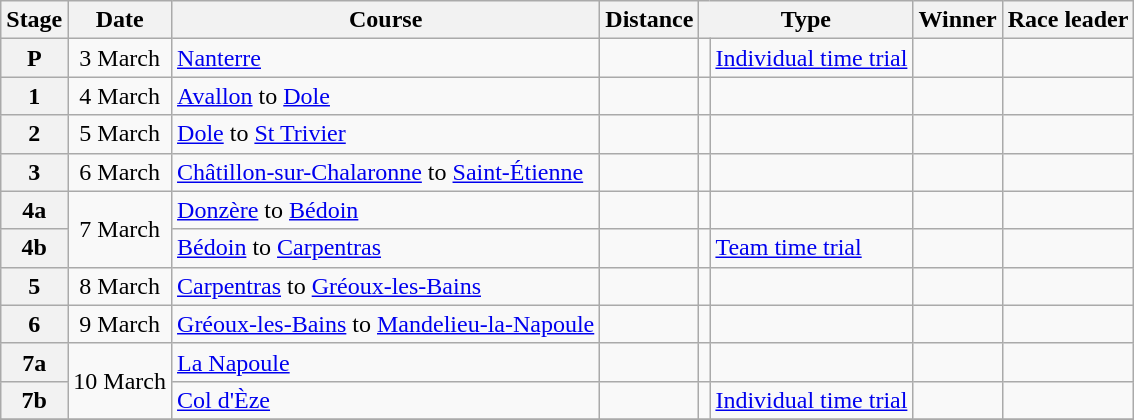<table class="wikitable">
<tr>
<th scope="col">Stage</th>
<th scope="col">Date</th>
<th scope="col">Course</th>
<th scope="col">Distance</th>
<th scope="col" colspan="2">Type</th>
<th scope="col">Winner</th>
<th scope="col">Race leader</th>
</tr>
<tr>
<th scope="row">P</th>
<td style="text-align:center;">3 March</td>
<td><a href='#'>Nanterre</a></td>
<td style="text-align:center;"></td>
<td></td>
<td><a href='#'>Individual time trial</a></td>
<td></td>
<td></td>
</tr>
<tr>
<th scope="row">1</th>
<td style="text-align:center;">4 March</td>
<td><a href='#'>Avallon</a> to <a href='#'>Dole</a></td>
<td style="text-align:center;"></td>
<td></td>
<td></td>
<td></td>
<td></td>
</tr>
<tr>
<th scope="row">2</th>
<td style="text-align:center;">5 March</td>
<td><a href='#'>Dole</a> to <a href='#'>St Trivier</a></td>
<td style="text-align:center;"></td>
<td></td>
<td></td>
<td></td>
<td></td>
</tr>
<tr>
<th scope="row">3</th>
<td style="text-align:center;">6 March</td>
<td><a href='#'>Châtillon-sur-Chalaronne</a> to <a href='#'>Saint-Étienne</a></td>
<td style="text-align:center;"></td>
<td></td>
<td></td>
<td></td>
<td></td>
</tr>
<tr>
<th scope="row">4a</th>
<td style="text-align:center;" rowspan="2">7 March</td>
<td><a href='#'>Donzère</a> to <a href='#'>Bédoin</a></td>
<td style="text-align:center;"></td>
<td></td>
<td></td>
<td></td>
<td></td>
</tr>
<tr>
<th scope="row">4b</th>
<td><a href='#'>Bédoin</a> to <a href='#'>Carpentras</a></td>
<td style="text-align:center;"></td>
<td></td>
<td><a href='#'>Team time trial</a></td>
<td></td>
<td></td>
</tr>
<tr>
<th scope="row">5</th>
<td style="text-align:center;">8 March</td>
<td><a href='#'>Carpentras</a> to <a href='#'>Gréoux-les-Bains</a></td>
<td style="text-align:center;"></td>
<td></td>
<td></td>
<td></td>
<td></td>
</tr>
<tr>
<th scope="row">6</th>
<td style="text-align:center;">9 March</td>
<td><a href='#'>Gréoux-les-Bains</a> to <a href='#'>Mandelieu-la-Napoule</a></td>
<td style="text-align:center;"></td>
<td></td>
<td></td>
<td></td>
<td></td>
</tr>
<tr>
<th scope="row">7a</th>
<td style="text-align:center;" rowspan="2">10 March</td>
<td><a href='#'>La Napoule</a></td>
<td style="text-align:center;"></td>
<td></td>
<td></td>
<td></td>
<td></td>
</tr>
<tr>
<th scope="row">7b</th>
<td><a href='#'>Col d'Èze</a></td>
<td style="text-align:center;"></td>
<td></td>
<td><a href='#'>Individual time trial</a></td>
<td></td>
<td></td>
</tr>
<tr>
</tr>
</table>
